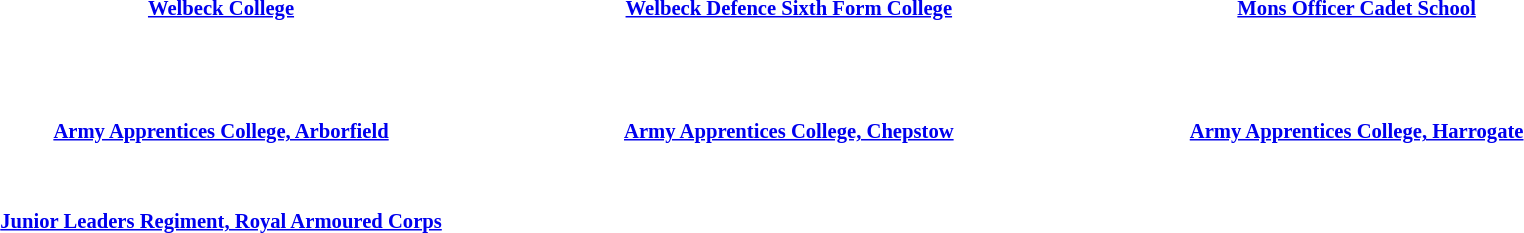<table id="toc" style="margin: 0 0 1em 1em; width:90%; font-size: 0.86em; text-align:center">
<tr>
<td> </td>
</tr>
<tr>
<td colspan="2" style="width:25%;"><strong><a href='#'>Welbeck College</a></strong></td>
<td colspan="2" style="width:25%;"><strong><a href='#'>Welbeck Defence Sixth Form College</a></strong></td>
<td colspan="2" style="width:25%;"><strong><a href='#'>Mons Officer Cadet School</a></strong></td>
</tr>
<tr>
<td colspan=2><br></td>
<td colspan=2><br></td>
<td colspan=2><br><table style="width:100%;">
<tr>
<td> </td>
</tr>
</table>
</td>
</tr>
<tr>
<td> </td>
</tr>
<tr>
<td colspan="2" style="width:25%;"><strong><a href='#'>Army Apprentices College, Arborfield</a></strong></td>
<td colspan="2" style="width:25%;"><strong><a href='#'>Army Apprentices College, Chepstow</a></strong></td>
<td colspan="2" style="width:25%;"><strong><a href='#'>Army Apprentices College, Harrogate</a></strong></td>
</tr>
<tr>
<td colspan=2><br></td>
<td colspan=2><br></td>
<td colspan=2><br></td>
</tr>
<tr>
<td> </td>
</tr>
<tr>
<td colspan="2" style="width:25%;"><strong><a href='#'>Junior Leaders Regiment, Royal Armoured Corps</a></strong></td>
<td colspan="2" style="width:25%;"></td>
<td colspan="2" style="width:25%;"></td>
</tr>
<tr>
<td colspan=2><br></td>
</tr>
</table>
